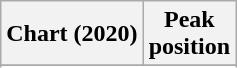<table class="wikitable sortable plainrowheaders">
<tr>
<th scope="col">Chart (2020)</th>
<th scope="col">Peak<br>position</th>
</tr>
<tr>
</tr>
<tr>
</tr>
</table>
